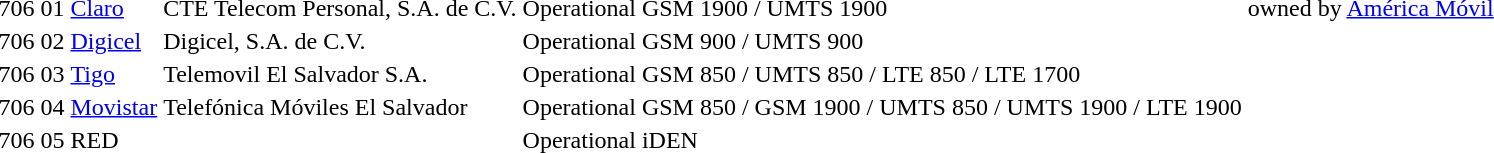<table>
<tr>
<td>706</td>
<td>01</td>
<td><a href='#'>Claro</a></td>
<td>CTE Telecom Personal, S.A. de C.V.</td>
<td>Operational</td>
<td>GSM 1900 / UMTS 1900</td>
<td>owned by <a href='#'>América Móvil</a></td>
</tr>
<tr>
<td>706</td>
<td>02</td>
<td><a href='#'>Digicel</a></td>
<td>Digicel, S.A. de C.V.</td>
<td>Operational</td>
<td>GSM 900 / UMTS 900</td>
<td></td>
</tr>
<tr>
<td>706</td>
<td>03</td>
<td><a href='#'>Tigo</a></td>
<td>Telemovil El Salvador S.A.</td>
<td>Operational</td>
<td>GSM 850 / UMTS 850 / LTE 850 / LTE 1700</td>
<td></td>
</tr>
<tr>
<td>706</td>
<td>04</td>
<td><a href='#'>Movistar</a></td>
<td>Telefónica Móviles El Salvador</td>
<td>Operational</td>
<td>GSM 850 / GSM 1900 / UMTS 850 / UMTS 1900 / LTE 1900</td>
<td></td>
</tr>
<tr>
<td>706</td>
<td>05</td>
<td>RED</td>
<td></td>
<td>Operational</td>
<td>iDEN</td>
<td></td>
</tr>
</table>
